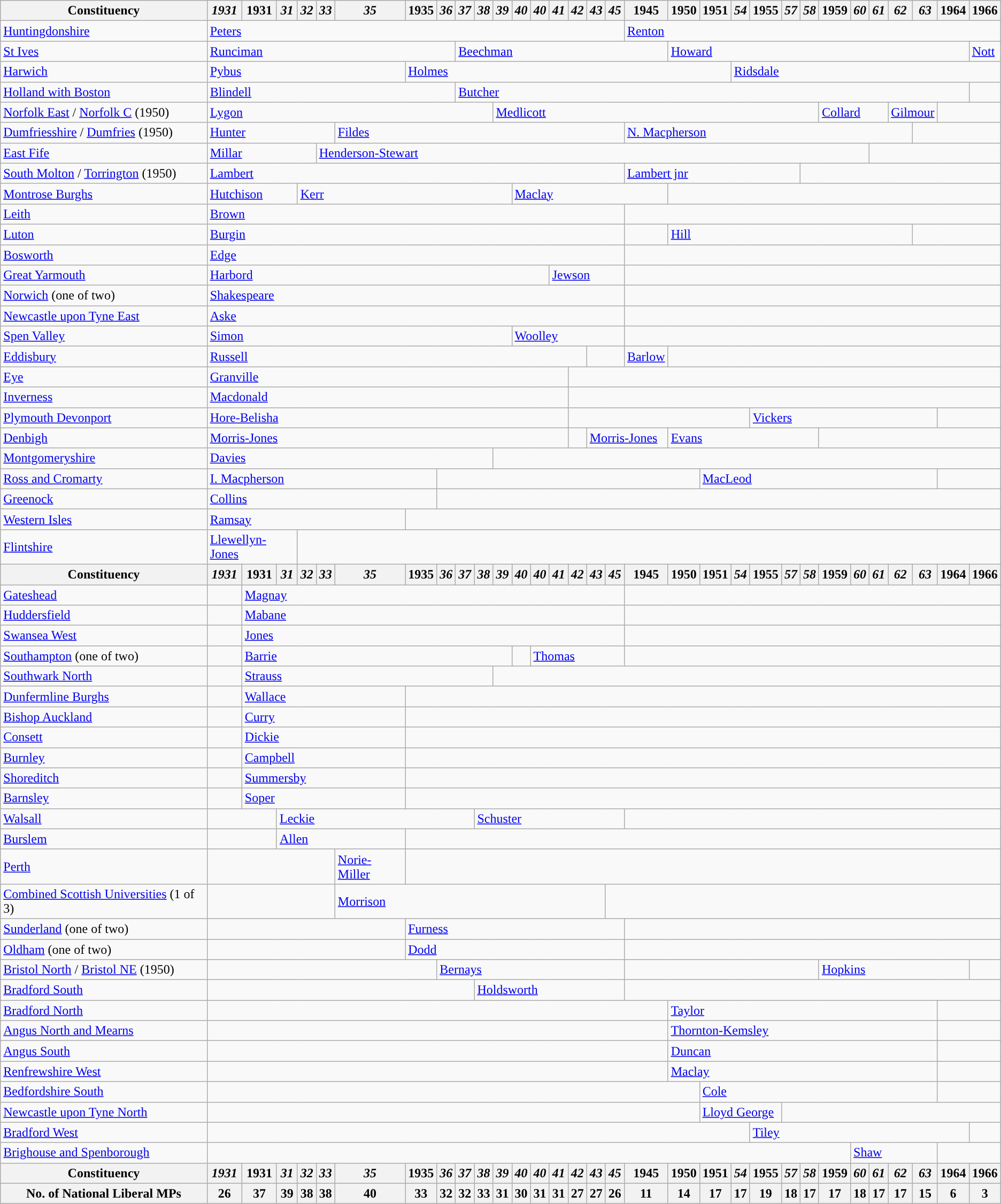<table class="wikitable">
<tr>
<th>Constituency</th>
<th><em>1931</em></th>
<th>1931</th>
<th><em>31</em></th>
<th><em>32</em></th>
<th><em>33</em></th>
<th><em>35</em></th>
<th>1935</th>
<th><em>36</em></th>
<th><em>37</em></th>
<th><em>38</em></th>
<th><em>39</em></th>
<th><em>40</em></th>
<th><em>40</em></th>
<th><em>41</em></th>
<th><em>42</em></th>
<th><em>43</em></th>
<th><em>45</em></th>
<th>1945</th>
<th>1950</th>
<th>1951</th>
<th><em>54</em></th>
<th>1955</th>
<th><em>57</em></th>
<th><em>58</em></th>
<th>1959</th>
<th><em>60</em></th>
<th><em>61</em></th>
<th><em>62</em></th>
<th><em>63</em></th>
<th>1964</th>
<th>1966</th>
</tr>
<tr>
<td><a href='#'>Huntingdonshire</a></td>
<td colspan="17"><a href='#'>Peters</a></td>
<td colspan="14"><a href='#'>Renton</a></td>
</tr>
<tr>
<td><a href='#'>St Ives</a></td>
<td colspan="8"><a href='#'>Runciman</a></td>
<td colspan="10"><a href='#'>Beechman</a></td>
<td colspan="12"><a href='#'>Howard</a></td>
<td><a href='#'>Nott</a></td>
</tr>
<tr>
<td><a href='#'>Harwich</a></td>
<td colspan="6"><a href='#'>Pybus</a></td>
<td colspan="14"><a href='#'>Holmes</a></td>
<td colspan="11"><a href='#'>Ridsdale</a></td>
</tr>
<tr>
<td><a href='#'>Holland with Boston</a></td>
<td colspan="8"><a href='#'>Blindell</a></td>
<td colspan="22"><a href='#'>Butcher</a></td>
<td></td>
</tr>
<tr>
<td><a href='#'>Norfolk East</a> / <a href='#'>Norfolk C</a> (1950)</td>
<td colspan="10"><a href='#'>Lygon</a></td>
<td colspan="14"><a href='#'>Medlicott</a></td>
<td colspan="3"><a href='#'>Collard</a></td>
<td colspan="2"><a href='#'>Gilmour</a></td>
<td colspan="2"></td>
</tr>
<tr>
<td><a href='#'>Dumfriesshire</a> / <a href='#'>Dumfries</a> (1950)</td>
<td colspan="5"><a href='#'>Hunter</a></td>
<td colspan="12"><a href='#'>Fildes</a></td>
<td colspan="11"><a href='#'>N. Macpherson</a></td>
<td colspan="3"></td>
</tr>
<tr>
<td><a href='#'>East Fife</a></td>
<td colspan="4"><a href='#'>Millar</a></td>
<td colspan="22"><a href='#'>Henderson-Stewart</a></td>
<td colspan="5"></td>
</tr>
<tr>
<td><a href='#'>South Molton</a> / <a href='#'>Torrington</a> (1950)</td>
<td colspan="17"><a href='#'>Lambert</a></td>
<td colspan="6"><a href='#'>Lambert jnr</a></td>
<td colspan="8"></td>
</tr>
<tr>
<td><a href='#'>Montrose Burghs</a></td>
<td colspan="3"><a href='#'>Hutchison</a></td>
<td colspan="8"><a href='#'>Kerr</a></td>
<td colspan="7"><a href='#'>Maclay</a></td>
<td colspan="13"></td>
</tr>
<tr>
<td><a href='#'>Leith</a></td>
<td colspan="17"><a href='#'>Brown</a></td>
<td colspan="14"></td>
</tr>
<tr>
<td><a href='#'>Luton</a></td>
<td colspan="17"><a href='#'>Burgin</a></td>
<td></td>
<td colspan="10"><a href='#'>Hill</a></td>
<td colspan="3"></td>
</tr>
<tr>
<td><a href='#'>Bosworth</a></td>
<td colspan="17"><a href='#'>Edge</a></td>
<td colspan="14"></td>
</tr>
<tr>
<td><a href='#'>Great Yarmouth</a></td>
<td colspan="13"><a href='#'>Harbord</a></td>
<td colspan="4"><a href='#'>Jewson</a></td>
<td colspan="14"></td>
</tr>
<tr>
<td><a href='#'>Norwich</a> (one of two)</td>
<td colspan="17"><a href='#'>Shakespeare</a></td>
<td colspan="14"></td>
</tr>
<tr>
<td><a href='#'>Newcastle upon Tyne East</a></td>
<td colspan="17"><a href='#'>Aske</a></td>
<td colspan="14"></td>
</tr>
<tr>
<td><a href='#'>Spen Valley</a></td>
<td colspan="11"><a href='#'>Simon</a></td>
<td colspan="6"><a href='#'>Woolley</a></td>
<td colspan="14"></td>
</tr>
<tr>
<td><a href='#'>Eddisbury</a></td>
<td colspan="15"><a href='#'>Russell</a></td>
<td colspan="2"></td>
<td><a href='#'>Barlow</a></td>
<td colspan="13"></td>
</tr>
<tr>
<td><a href='#'>Eye</a></td>
<td colspan="14"><a href='#'>Granville</a></td>
<td colspan="17"></td>
</tr>
<tr>
<td><a href='#'>Inverness</a></td>
<td colspan="14"><a href='#'>Macdonald</a></td>
<td colspan="17"></td>
</tr>
<tr>
<td><a href='#'>Plymouth Devonport</a></td>
<td colspan="14"><a href='#'>Hore-Belisha</a></td>
<td colspan="7"></td>
<td colspan="8"><a href='#'>Vickers</a></td>
<td colspan="2"></td>
</tr>
<tr>
<td><a href='#'>Denbigh</a></td>
<td colspan="14"><a href='#'>Morris-Jones</a></td>
<td></td>
<td colspan="3"><a href='#'>Morris-Jones</a></td>
<td colspan="6"><a href='#'>Evans</a></td>
<td colspan="7"></td>
</tr>
<tr>
<td><a href='#'>Montgomeryshire</a></td>
<td colspan="10"><a href='#'>Davies</a></td>
<td colspan="21"></td>
</tr>
<tr>
<td><a href='#'>Ross and Cromarty</a></td>
<td colspan="7"><a href='#'>I. Macpherson</a></td>
<td colspan="12"></td>
<td colspan="10"><a href='#'>MacLeod</a></td>
<td colspan="2"></td>
</tr>
<tr>
<td><a href='#'>Greenock</a></td>
<td colspan="7"><a href='#'>Collins</a></td>
<td colspan="24"></td>
</tr>
<tr>
<td><a href='#'>Western Isles</a></td>
<td colspan="6"><a href='#'>Ramsay</a></td>
<td colspan="25"></td>
</tr>
<tr>
<td><a href='#'>Flintshire</a></td>
<td colspan="3"><a href='#'>Llewellyn-Jones</a></td>
<td colspan="28"></td>
</tr>
<tr>
<th>Constituency</th>
<th><em>1931</em></th>
<th>1931</th>
<th><em>31</em></th>
<th><em>32</em></th>
<th><em>33</em></th>
<th><em>35</em></th>
<th>1935</th>
<th><em>36</em></th>
<th><em>37</em></th>
<th><em>38</em></th>
<th><em>39</em></th>
<th><em>40</em></th>
<th><em>40</em></th>
<th><em>41</em></th>
<th><em>42</em></th>
<th><em>43</em></th>
<th><em>45</em></th>
<th>1945</th>
<th>1950</th>
<th>1951</th>
<th><em>54</em></th>
<th>1955</th>
<th><em>57</em></th>
<th><em>58</em></th>
<th>1959</th>
<th><em>60</em></th>
<th><em>61</em></th>
<th><em>62</em></th>
<th><em>63</em></th>
<th>1964</th>
<th>1966</th>
</tr>
<tr>
<td><a href='#'>Gateshead</a></td>
<td></td>
<td colspan="16"><a href='#'>Magnay</a></td>
<td colspan="14"></td>
</tr>
<tr>
<td><a href='#'>Huddersfield</a></td>
<td></td>
<td colspan="16"><a href='#'>Mabane</a></td>
<td colspan="14"></td>
</tr>
<tr>
<td><a href='#'>Swansea West</a></td>
<td></td>
<td colspan="16"><a href='#'>Jones</a></td>
<td colspan="14"></td>
</tr>
<tr>
<td><a href='#'>Southampton</a> (one of two)</td>
<td></td>
<td colspan="10"><a href='#'>Barrie</a></td>
<td></td>
<td colspan="5"><a href='#'>Thomas</a></td>
<td colspan="14"></td>
</tr>
<tr>
<td><a href='#'>Southwark North</a></td>
<td></td>
<td colspan="9"><a href='#'>Strauss</a></td>
<td colspan="21"></td>
</tr>
<tr>
<td><a href='#'>Dunfermline Burghs</a></td>
<td></td>
<td colspan="5"><a href='#'>Wallace</a></td>
<td colspan="25"></td>
</tr>
<tr>
<td><a href='#'>Bishop Auckland</a></td>
<td></td>
<td colspan="5"><a href='#'>Curry</a></td>
<td colspan="25"></td>
</tr>
<tr>
<td><a href='#'>Consett</a></td>
<td></td>
<td colspan="5"><a href='#'>Dickie</a></td>
<td colspan="25"></td>
</tr>
<tr>
<td><a href='#'>Burnley</a></td>
<td></td>
<td colspan="5"><a href='#'>Campbell</a></td>
<td colspan="25"></td>
</tr>
<tr>
<td><a href='#'>Shoreditch</a></td>
<td></td>
<td colspan="5"><a href='#'>Summersby</a></td>
<td colspan="25"></td>
</tr>
<tr>
<td><a href='#'>Barnsley</a></td>
<td></td>
<td colspan="5"><a href='#'>Soper</a></td>
<td colspan="25"></td>
</tr>
<tr>
<td><a href='#'>Walsall</a></td>
<td colspan="2"></td>
<td colspan="7"><a href='#'>Leckie</a></td>
<td colspan="8"><a href='#'>Schuster</a></td>
<td colspan="14"></td>
</tr>
<tr>
<td><a href='#'>Burslem</a></td>
<td colspan="2"></td>
<td colspan="4"><a href='#'>Allen</a></td>
<td colspan="25"></td>
</tr>
<tr>
<td><a href='#'>Perth</a></td>
<td colspan="5"></td>
<td><a href='#'>Norie-Miller</a></td>
<td colspan="25"></td>
</tr>
<tr>
<td><a href='#'>Combined Scottish Universities</a> (1 of 3)</td>
<td colspan="5"></td>
<td colspan="11"><a href='#'>Morrison</a></td>
<td colspan="15"></td>
</tr>
<tr>
<td><a href='#'>Sunderland</a> (one of two)</td>
<td colspan="6"></td>
<td colspan="11"><a href='#'>Furness</a></td>
<td colspan="14"></td>
</tr>
<tr>
<td><a href='#'>Oldham</a> (one of two)</td>
<td colspan="6"></td>
<td colspan="11"><a href='#'>Dodd</a></td>
<td colspan="14"></td>
</tr>
<tr>
<td><a href='#'>Bristol North</a> / <a href='#'>Bristol NE</a> (1950)</td>
<td colspan="7"></td>
<td colspan="10"><a href='#'>Bernays</a></td>
<td colspan="7"></td>
<td colspan="6"><a href='#'>Hopkins</a></td>
<td></td>
</tr>
<tr>
<td><a href='#'>Bradford South</a></td>
<td colspan="9"></td>
<td colspan="8"><a href='#'>Holdsworth</a></td>
<td colspan="14"></td>
</tr>
<tr>
<td><a href='#'>Bradford North</a></td>
<td colspan="18"></td>
<td colspan="11"><a href='#'>Taylor</a></td>
<td colspan="2"></td>
</tr>
<tr>
<td><a href='#'>Angus North and Mearns</a></td>
<td colspan="18"></td>
<td colspan="11"><a href='#'>Thornton-Kemsley</a></td>
<td colspan="2"></td>
</tr>
<tr>
<td><a href='#'>Angus South</a></td>
<td colspan="18"></td>
<td colspan="11"><a href='#'>Duncan</a></td>
<td colspan="2"></td>
</tr>
<tr>
<td><a href='#'>Renfrewshire West</a></td>
<td colspan="18"></td>
<td colspan="11"><a href='#'>Maclay</a></td>
<td colspan="2"></td>
</tr>
<tr>
<td><a href='#'>Bedfordshire South</a></td>
<td colspan="19"></td>
<td colspan="10"><a href='#'>Cole</a></td>
<td colspan="2"></td>
</tr>
<tr>
<td><a href='#'>Newcastle upon Tyne North</a></td>
<td colspan="19"></td>
<td colspan="3"><a href='#'>Lloyd George</a></td>
<td colspan="9"></td>
</tr>
<tr>
<td><a href='#'>Bradford West</a></td>
<td colspan="21"></td>
<td colspan="9"><a href='#'>Tiley</a></td>
<td></td>
</tr>
<tr>
<td><a href='#'>Brighouse and Spenborough</a></td>
<td colspan="25"></td>
<td colspan="4"><a href='#'>Shaw</a></td>
<td colspan="2"></td>
</tr>
<tr>
<th>Constituency</th>
<th><em>1931</em></th>
<th>1931</th>
<th><em>31</em></th>
<th><em>32</em></th>
<th><em>33</em></th>
<th><em>35</em></th>
<th>1935</th>
<th><em>36</em></th>
<th><em>37</em></th>
<th><em>38</em></th>
<th><em>39</em></th>
<th><em>40</em></th>
<th><em>40</em></th>
<th><em>41</em></th>
<th><em>42</em></th>
<th><em>43</em></th>
<th><em>45</em></th>
<th>1945</th>
<th>1950</th>
<th>1951</th>
<th><em>54</em></th>
<th>1955</th>
<th><em>57</em></th>
<th><em>58</em></th>
<th>1959</th>
<th><em>60</em></th>
<th><em>61</em></th>
<th><em>62</em></th>
<th><em>63</em></th>
<th>1964</th>
<th>1966</th>
</tr>
<tr>
<th>No. of National Liberal MPs</th>
<th>26</th>
<th>37</th>
<th>39</th>
<th>38</th>
<th>38</th>
<th>40</th>
<th>33</th>
<th>32</th>
<th>32</th>
<th>33</th>
<th>31</th>
<th>30</th>
<th>31</th>
<th>31</th>
<th>27</th>
<th>27</th>
<th>26</th>
<th>11</th>
<th>14</th>
<th>17</th>
<th>17</th>
<th>19</th>
<th>18</th>
<th>17</th>
<th>17</th>
<th>18</th>
<th>17</th>
<th>17</th>
<th>15</th>
<th>6</th>
<th>3</th>
</tr>
</table>
